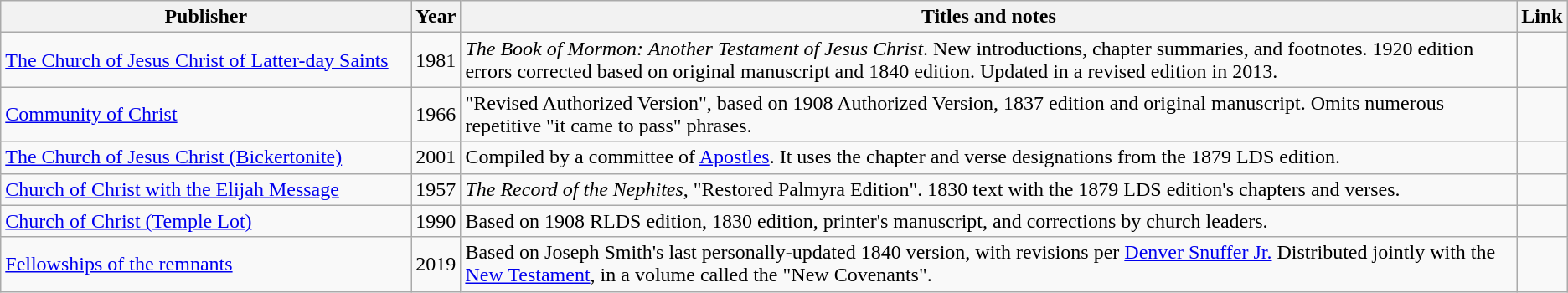<table class="wikitable">
<tr>
<th style="width:27%;">Publisher</th>
<th style="width:1%;">Year</th>
<th style="width:70%;">Titles and notes</th>
<th style="width:1%;">Link</th>
</tr>
<tr>
<td><a href='#'>The Church of Jesus Christ of Latter-day Saints</a></td>
<td>1981</td>
<td><em>The Book of Mormon: Another Testament of Jesus Christ</em>. New introductions, chapter summaries, and footnotes. 1920 edition errors corrected based on original manuscript and 1840 edition. Updated in a revised edition in 2013.</td>
<td></td>
</tr>
<tr>
<td><a href='#'>Community of Christ</a></td>
<td>1966</td>
<td>"Revised Authorized Version", based on 1908 Authorized Version, 1837 edition and original manuscript. Omits numerous repetitive "it came to pass" phrases.</td>
<td></td>
</tr>
<tr>
<td><a href='#'>The Church of Jesus Christ (Bickertonite)</a></td>
<td>2001</td>
<td>Compiled by a committee of <a href='#'>Apostles</a>. It uses the chapter and verse designations from the 1879 LDS edition.</td>
<td></td>
</tr>
<tr>
<td><a href='#'>Church of Christ with the Elijah Message</a></td>
<td>1957</td>
<td><em>The Record of the Nephites</em>, "Restored Palmyra Edition". 1830 text with the 1879 LDS edition's chapters and verses.</td>
<td></td>
</tr>
<tr>
<td><a href='#'>Church of Christ (Temple Lot)</a></td>
<td>1990</td>
<td>Based on 1908 RLDS edition, 1830 edition, printer's manuscript, and corrections by church leaders.</td>
<td></td>
</tr>
<tr>
<td><a href='#'>Fellowships of the remnants</a></td>
<td>2019</td>
<td>Based on Joseph Smith's last personally-updated 1840 version, with revisions per <a href='#'>Denver Snuffer Jr.</a> Distributed jointly with the <a href='#'>New Testament</a>, in a volume called the "New Covenants".</td>
<td></td>
</tr>
</table>
